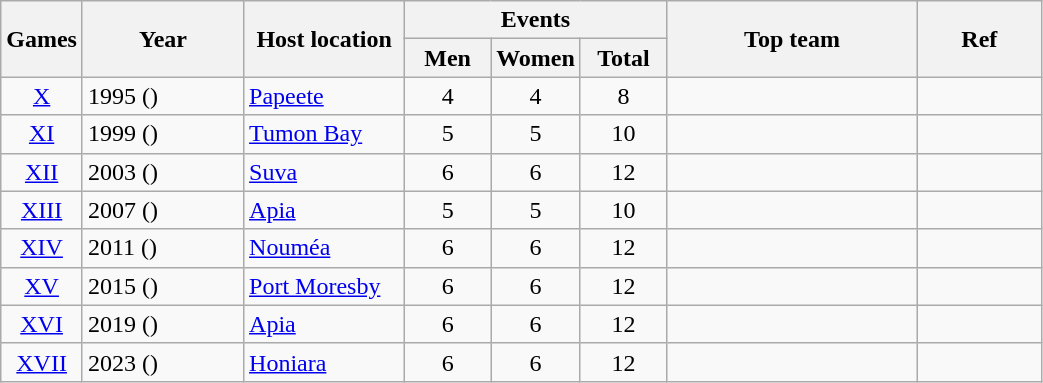<table class=wikitable style="text-align:center;">
<tr>
<th rowspan="2" width=25>Games</th>
<th rowspan="2" width=100>Year</th>
<th rowspan="2" width=100>Host location</th>
<th colspan="3">Events</th>
<th rowspan="2" width=160>Top team</th>
<th rowspan="2" width=75>Ref</th>
</tr>
<tr>
<th width=50>Men</th>
<th width=50>Women</th>
<th width=50>Total</th>
</tr>
<tr>
<td><a href='#'>X</a></td>
<td align=left>1995 ()</td>
<td align=left><a href='#'>Papeete</a></td>
<td>4</td>
<td>4</td>
<td>8</td>
<td align=left></td>
<td></td>
</tr>
<tr>
<td><a href='#'>XI</a></td>
<td align=left>1999 ()</td>
<td align=left><a href='#'>Tumon Bay</a></td>
<td>5</td>
<td>5</td>
<td>10</td>
<td align=left></td>
<td></td>
</tr>
<tr>
<td><a href='#'>XII</a></td>
<td align=left>2003 ()</td>
<td align=left><a href='#'>Suva</a></td>
<td>6</td>
<td>6</td>
<td>12</td>
<td align=left></td>
<td></td>
</tr>
<tr>
<td><a href='#'>XIII</a></td>
<td align=left>2007 ()</td>
<td align=left><a href='#'>Apia</a></td>
<td>5</td>
<td>5</td>
<td>10</td>
<td align=left></td>
<td></td>
</tr>
<tr>
<td><a href='#'>XIV</a></td>
<td align=left>2011 ()</td>
<td align=left><a href='#'>Nouméa</a></td>
<td>6</td>
<td>6</td>
<td>12</td>
<td align=left></td>
<td></td>
</tr>
<tr>
<td><a href='#'>XV</a></td>
<td align=left>2015 ()</td>
<td align=left><a href='#'>Port Moresby</a></td>
<td>6</td>
<td>6</td>
<td>12</td>
<td align=left></td>
<td></td>
</tr>
<tr>
<td><a href='#'>XVI</a></td>
<td align=left>2019 ()</td>
<td align=left><a href='#'>Apia</a></td>
<td>6</td>
<td>6</td>
<td>12</td>
<td align=left></td>
<td></td>
</tr>
<tr>
<td><a href='#'>XVII</a></td>
<td align=left>2023 ()</td>
<td align=left><a href='#'>Honiara</a></td>
<td>6</td>
<td>6</td>
<td>12</td>
<td align=left></td>
<td></td>
</tr>
</table>
